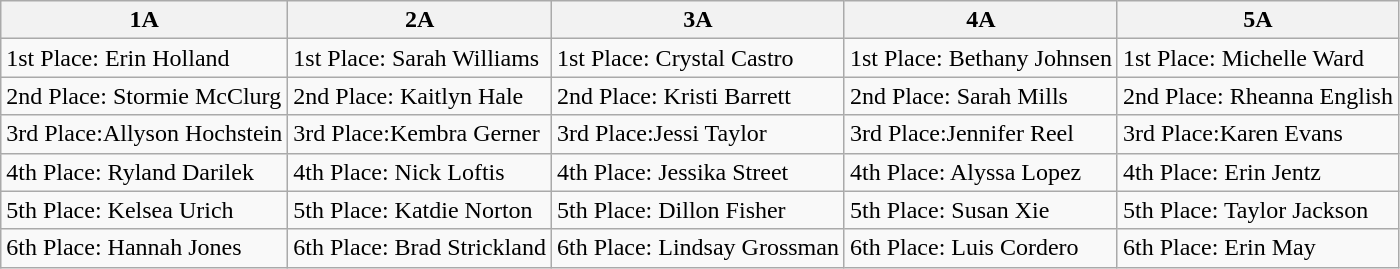<table class="wikitable" border="1">
<tr>
<th>1A</th>
<th>2A</th>
<th>3A</th>
<th>4A</th>
<th>5A</th>
</tr>
<tr>
<td>1st Place: Erin Holland</td>
<td>1st Place: Sarah Williams</td>
<td>1st Place: Crystal Castro</td>
<td>1st Place: Bethany Johnsen</td>
<td>1st Place: Michelle Ward</td>
</tr>
<tr>
<td>2nd Place: Stormie McClurg</td>
<td>2nd Place: Kaitlyn Hale</td>
<td>2nd Place: Kristi Barrett</td>
<td>2nd Place: Sarah Mills</td>
<td>2nd Place: Rheanna English</td>
</tr>
<tr>
<td>3rd Place:Allyson Hochstein</td>
<td>3rd Place:Kembra Gerner</td>
<td>3rd Place:Jessi Taylor</td>
<td>3rd Place:Jennifer Reel</td>
<td>3rd Place:Karen Evans</td>
</tr>
<tr>
<td>4th Place: Ryland Darilek</td>
<td>4th Place: Nick Loftis</td>
<td>4th Place: Jessika Street</td>
<td>4th Place: Alyssa Lopez</td>
<td>4th Place: Erin Jentz</td>
</tr>
<tr>
<td>5th Place: Kelsea Urich</td>
<td>5th Place: Katdie Norton</td>
<td>5th Place: Dillon Fisher</td>
<td>5th Place: Susan Xie</td>
<td>5th Place: Taylor Jackson</td>
</tr>
<tr>
<td>6th Place: Hannah Jones</td>
<td>6th Place: Brad Strickland</td>
<td>6th Place: Lindsay Grossman</td>
<td>6th Place: Luis Cordero</td>
<td>6th Place: Erin May</td>
</tr>
</table>
